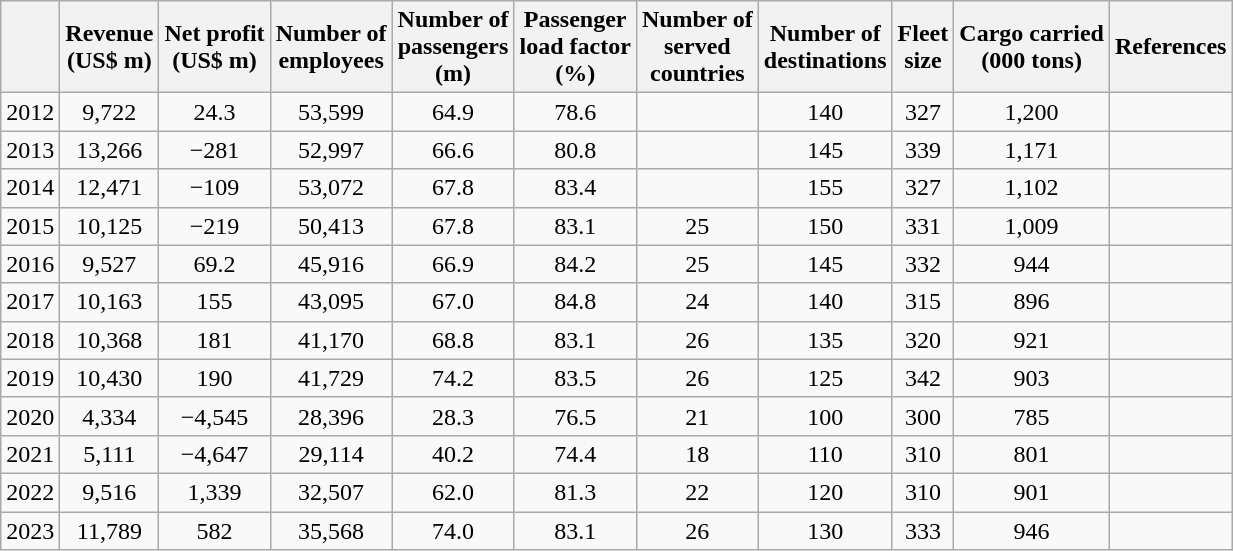<table class="wikitable" style=text-align:center;">
<tr>
<th></th>
<th>Revenue<br>(US$ m)</th>
<th>Net profit<br>(US$ m)</th>
<th>Number of<br>employees</th>
<th>Number of<br>passengers<br>(m)</th>
<th>Passenger<br>load factor<br>(%)</th>
<th>Number of<br>served<br>countries</th>
<th>Number of<br>destinations</th>
<th>Fleet<br>size</th>
<th>Cargo carried<br>(000 tons)</th>
<th>References</th>
</tr>
<tr>
<td style="text-align:left;">2012</td>
<td>9,722</td>
<td>24.3</td>
<td>53,599</td>
<td>64.9</td>
<td>78.6</td>
<td></td>
<td>140</td>
<td>327</td>
<td>1,200</td>
<td></td>
</tr>
<tr>
<td style="text-align:left;">2013</td>
<td>13,266</td>
<td><span>−281</span></td>
<td>52,997</td>
<td>66.6</td>
<td>80.8</td>
<td></td>
<td>145</td>
<td>339</td>
<td>1,171</td>
<td></td>
</tr>
<tr>
<td style="text-align:left;">2014</td>
<td>12,471</td>
<td><span>−109</span></td>
<td>53,072</td>
<td>67.8</td>
<td>83.4</td>
<td></td>
<td>155</td>
<td>327</td>
<td>1,102</td>
<td></td>
</tr>
<tr>
<td style="text-align:left;">2015</td>
<td>10,125</td>
<td><span>−219</span></td>
<td>50,413</td>
<td>67.8</td>
<td>83.1</td>
<td>25</td>
<td>150</td>
<td>331</td>
<td>1,009</td>
<td></td>
</tr>
<tr>
<td style="text-align:left;">2016</td>
<td>9,527</td>
<td>69.2</td>
<td>45,916</td>
<td>66.9</td>
<td>84.2</td>
<td>25</td>
<td>145</td>
<td>332</td>
<td>944</td>
<td></td>
</tr>
<tr>
<td style="text-align:left;">2017</td>
<td>10,163</td>
<td>155</td>
<td>43,095</td>
<td>67.0</td>
<td>84.8</td>
<td>24</td>
<td>140</td>
<td>315</td>
<td>896</td>
<td></td>
</tr>
<tr>
<td style="text-align:left;">2018</td>
<td>10,368</td>
<td>181</td>
<td>41,170</td>
<td>68.8</td>
<td>83.1</td>
<td>26</td>
<td>135</td>
<td>320</td>
<td>921</td>
<td></td>
</tr>
<tr>
<td style="text-align:left;">2019</td>
<td>10,430</td>
<td>190</td>
<td>41,729</td>
<td>74.2</td>
<td>83.5</td>
<td>26</td>
<td>125</td>
<td>342</td>
<td>903</td>
<td></td>
</tr>
<tr>
<td style="text-align:left;">2020</td>
<td>4,334</td>
<td><span>−4,545</span></td>
<td>28,396</td>
<td>28.3</td>
<td>76.5</td>
<td>21</td>
<td>100</td>
<td>300</td>
<td>785</td>
<td></td>
</tr>
<tr>
<td style="text-align:left;">2021</td>
<td>5,111</td>
<td><span>−4,647</span></td>
<td>29,114</td>
<td>40.2</td>
<td>74.4</td>
<td>18</td>
<td>110</td>
<td>310</td>
<td>801</td>
<td></td>
</tr>
<tr>
<td>2022</td>
<td>9,516</td>
<td>1,339</td>
<td>32,507</td>
<td>62.0</td>
<td>81.3</td>
<td>22</td>
<td>120</td>
<td>310</td>
<td>901</td>
<td></td>
</tr>
<tr>
<td>2023</td>
<td>11,789</td>
<td>582</td>
<td>35,568</td>
<td>74.0</td>
<td>83.1</td>
<td>26</td>
<td>130</td>
<td>333</td>
<td>946</td>
<td></td>
</tr>
</table>
